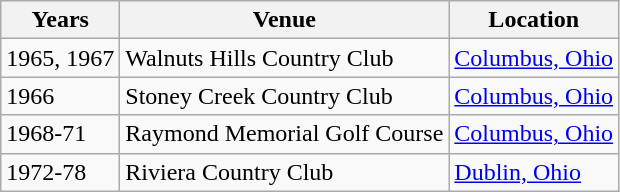<table class=wikitable>
<tr>
<th>Years</th>
<th>Venue</th>
<th>Location</th>
</tr>
<tr>
<td>1965, 1967</td>
<td>Walnuts Hills Country Club</td>
<td><a href='#'>Columbus, Ohio</a></td>
</tr>
<tr>
<td>1966</td>
<td>Stoney Creek Country Club</td>
<td><a href='#'>Columbus, Ohio</a></td>
</tr>
<tr>
<td>1968-71</td>
<td>Raymond Memorial Golf Course</td>
<td><a href='#'>Columbus, Ohio</a></td>
</tr>
<tr>
<td>1972-78</td>
<td>Riviera Country Club</td>
<td><a href='#'>Dublin, Ohio</a></td>
</tr>
</table>
